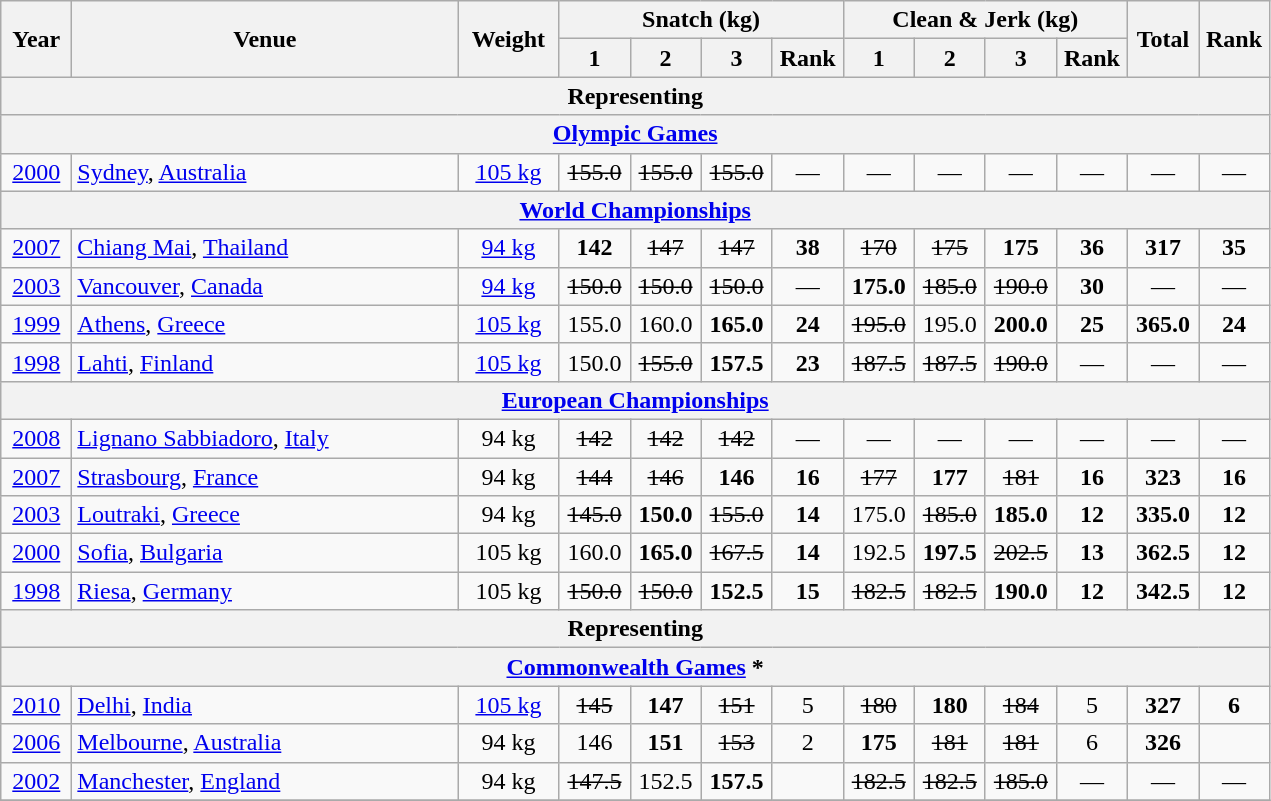<table class = "wikitable" style="text-align:center;">
<tr>
<th rowspan=2 width=40>Year</th>
<th rowspan=2 width=250>Venue</th>
<th rowspan=2 width=60>Weight</th>
<th colspan=4>Snatch (kg)</th>
<th colspan=4>Clean & Jerk (kg)</th>
<th rowspan=2 width=40>Total</th>
<th rowspan=2 width=40>Rank</th>
</tr>
<tr>
<th width=40>1</th>
<th width=40>2</th>
<th width=40>3</th>
<th width=40>Rank</th>
<th width=40>1</th>
<th width=40>2</th>
<th width=40>3</th>
<th width=40>Rank</th>
</tr>
<tr>
<th colspan=13>Representing </th>
</tr>
<tr>
<th colspan=13><a href='#'>Olympic Games</a></th>
</tr>
<tr>
<td><a href='#'>2000</a></td>
<td align=left> <a href='#'>Sydney</a>, <a href='#'>Australia</a></td>
<td><a href='#'>105 kg</a></td>
<td><s>155.0</s></td>
<td><s>155.0</s></td>
<td><s>155.0</s></td>
<td>—</td>
<td>—</td>
<td>—</td>
<td>—</td>
<td>—</td>
<td>—</td>
<td>—</td>
</tr>
<tr>
<th colspan=13><a href='#'>World Championships</a></th>
</tr>
<tr>
<td><a href='#'>2007</a></td>
<td align=left> <a href='#'>Chiang Mai</a>, <a href='#'>Thailand</a></td>
<td><a href='#'>94 kg</a></td>
<td><strong>142</strong></td>
<td><s>147</s></td>
<td><s>147</s></td>
<td><strong>38</strong></td>
<td><s>170</s></td>
<td><s>175</s></td>
<td><strong>175</strong></td>
<td><strong>36</strong></td>
<td><strong>317</strong></td>
<td><strong>35</strong></td>
</tr>
<tr>
<td><a href='#'>2003</a></td>
<td align=left> <a href='#'>Vancouver</a>, <a href='#'>Canada</a></td>
<td><a href='#'>94 kg</a></td>
<td><s>150.0</s></td>
<td><s>150.0</s></td>
<td><s>150.0</s></td>
<td>—</td>
<td><strong>175.0</strong></td>
<td><s>185.0</s></td>
<td><s>190.0</s></td>
<td><strong>30</strong></td>
<td>—</td>
<td>—</td>
</tr>
<tr>
<td><a href='#'>1999</a></td>
<td align=left> <a href='#'>Athens</a>, <a href='#'>Greece</a></td>
<td><a href='#'>105 kg</a></td>
<td>155.0</td>
<td>160.0</td>
<td><strong>165.0</strong></td>
<td><strong>24</strong></td>
<td><s>195.0</s></td>
<td>195.0</td>
<td><strong>200.0</strong></td>
<td><strong>25</strong></td>
<td><strong>365.0</strong></td>
<td><strong>24</strong></td>
</tr>
<tr>
<td><a href='#'>1998</a></td>
<td align=left> <a href='#'>Lahti</a>, <a href='#'>Finland</a></td>
<td><a href='#'>105 kg</a></td>
<td>150.0</td>
<td><s>155.0</s></td>
<td><strong>157.5</strong></td>
<td><strong>23</strong></td>
<td><s>187.5</s></td>
<td><s>187.5</s></td>
<td><s>190.0</s></td>
<td>—</td>
<td>—</td>
<td>—</td>
</tr>
<tr>
<th colspan=13><a href='#'>European Championships</a></th>
</tr>
<tr>
<td><a href='#'>2008</a></td>
<td align=left> <a href='#'>Lignano Sabbiadoro</a>, <a href='#'>Italy</a></td>
<td>94 kg</td>
<td><s>142</s></td>
<td><s>142</s></td>
<td><s>142</s></td>
<td>—</td>
<td>—</td>
<td>—</td>
<td>—</td>
<td>—</td>
<td>—</td>
<td>—</td>
</tr>
<tr>
<td><a href='#'>2007</a></td>
<td align=left> <a href='#'>Strasbourg</a>, <a href='#'>France</a></td>
<td>94 kg</td>
<td><s>144</s></td>
<td><s>146</s></td>
<td><strong>146</strong></td>
<td><strong>16</strong></td>
<td><s>177</s></td>
<td><strong>177</strong></td>
<td><s>181</s></td>
<td><strong>16</strong></td>
<td><strong>323</strong></td>
<td><strong>16</strong></td>
</tr>
<tr>
<td><a href='#'>2003</a></td>
<td align=left> <a href='#'>Loutraki</a>, <a href='#'>Greece</a></td>
<td>94 kg</td>
<td><s>145.0</s></td>
<td><strong>150.0</strong></td>
<td><s>155.0</s></td>
<td><strong>14</strong></td>
<td>175.0</td>
<td><s>185.0</s></td>
<td><strong>185.0</strong></td>
<td><strong>12</strong></td>
<td><strong>335.0</strong></td>
<td><strong>12</strong></td>
</tr>
<tr>
<td><a href='#'>2000</a></td>
<td align=left> <a href='#'>Sofia</a>, <a href='#'>Bulgaria</a></td>
<td>105 kg</td>
<td>160.0</td>
<td><strong>165.0</strong></td>
<td><s>167.5</s></td>
<td><strong>14</strong></td>
<td>192.5</td>
<td><strong>197.5</strong></td>
<td><s>202.5</s></td>
<td><strong>13</strong></td>
<td><strong>362.5</strong></td>
<td><strong>12</strong></td>
</tr>
<tr>
<td><a href='#'>1998</a></td>
<td align=left> <a href='#'>Riesa</a>, <a href='#'>Germany</a></td>
<td>105 kg</td>
<td><s>150.0</s></td>
<td><s>150.0</s></td>
<td><strong>152.5</strong></td>
<td><strong>15</strong></td>
<td><s>182.5</s></td>
<td><s>182.5</s></td>
<td><strong>190.0</strong></td>
<td><strong>12</strong></td>
<td><strong>342.5</strong></td>
<td><strong>12</strong></td>
</tr>
<tr>
<th colspan=13>Representing </th>
</tr>
<tr>
<th colspan=13><a href='#'>Commonwealth Games</a> <strong>*</strong></th>
</tr>
<tr>
<td><a href='#'>2010</a></td>
<td align=left> <a href='#'>Delhi</a>, <a href='#'>India</a></td>
<td><a href='#'>105 kg</a></td>
<td><s>145</s></td>
<td><strong>147</strong></td>
<td><s>151</s></td>
<td>5</td>
<td><s>180</s></td>
<td><strong>180</strong></td>
<td><s>184</s></td>
<td>5</td>
<td><strong>327</strong></td>
<td><strong>6</strong></td>
</tr>
<tr>
<td><a href='#'>2006</a></td>
<td align=left> <a href='#'>Melbourne</a>, <a href='#'>Australia</a></td>
<td>94 kg</td>
<td>146</td>
<td><strong>151</strong></td>
<td><s>153</s></td>
<td>2</td>
<td><strong>175</strong></td>
<td><s>181</s></td>
<td><s>181</s></td>
<td>6</td>
<td><strong>326</strong></td>
<td><strong></strong></td>
</tr>
<tr>
<td><a href='#'>2002</a></td>
<td align=left> <a href='#'>Manchester</a>, <a href='#'>England</a></td>
<td>94 kg</td>
<td><s>147.5</s></td>
<td>152.5</td>
<td><strong>157.5</strong></td>
<td><strong></strong></td>
<td><s>182.5</s></td>
<td><s>182.5</s></td>
<td><s>185.0</s></td>
<td>—</td>
<td>—</td>
<td>—</td>
</tr>
<tr>
</tr>
</table>
